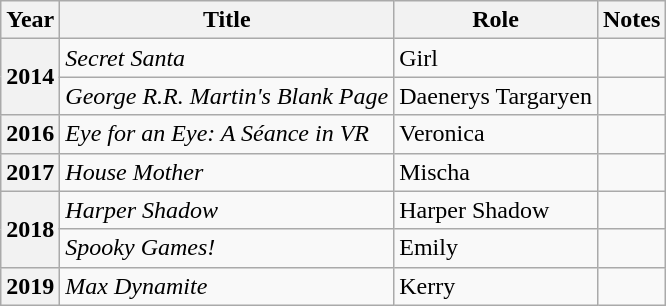<table class="wikitable plainrowheaders sortable"  style=font-size:100%>
<tr>
<th scope="col">Year</th>
<th scope="col">Title</th>
<th scope="col">Role</th>
<th scope="col">Notes</th>
</tr>
<tr>
<th scope=row rowspan="2">2014</th>
<td><em>Secret Santa</em></td>
<td>Girl</td>
<td></td>
</tr>
<tr>
<td><em>George R.R. Martin's Blank Page</em></td>
<td>Daenerys Targaryen</td>
<td></td>
</tr>
<tr>
<th scope=row>2016</th>
<td><em>Eye for an Eye: A Séance in VR</em></td>
<td>Veronica</td>
<td></td>
</tr>
<tr>
<th scope=row>2017</th>
<td><em>House Mother</em></td>
<td>Mischa</td>
<td></td>
</tr>
<tr>
<th scope=row rowspan="2">2018</th>
<td><em>Harper Shadow</em></td>
<td>Harper Shadow</td>
<td></td>
</tr>
<tr>
<td><em>Spooky Games!</em></td>
<td>Emily</td>
<td></td>
</tr>
<tr>
<th scope=row>2019</th>
<td><em>Max Dynamite</em></td>
<td>Kerry</td>
<td></td>
</tr>
</table>
